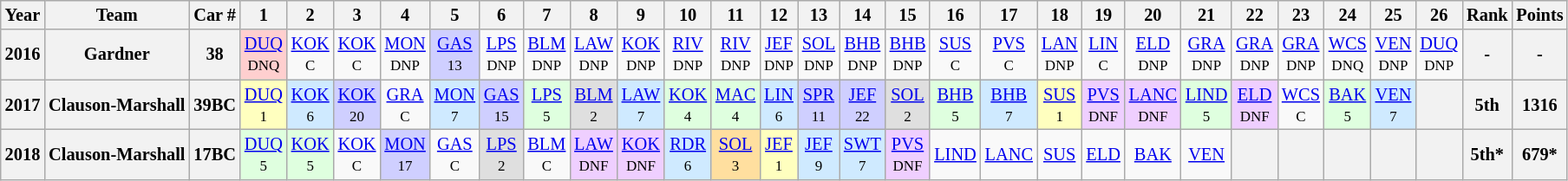<table class="wikitable" style="text-align:center; font-size:85%">
<tr>
<th>Year</th>
<th>Team</th>
<th>Car #</th>
<th>1</th>
<th>2</th>
<th>3</th>
<th>4</th>
<th>5</th>
<th>6</th>
<th>7</th>
<th>8</th>
<th>9</th>
<th>10</th>
<th>11</th>
<th>12</th>
<th>13</th>
<th>14</th>
<th>15</th>
<th>16</th>
<th>17</th>
<th>18</th>
<th>19</th>
<th>20</th>
<th>21</th>
<th>22</th>
<th>23</th>
<th>24</th>
<th>25</th>
<th>26</th>
<th>Rank</th>
<th>Points</th>
</tr>
<tr>
<th>2016</th>
<th>Gardner</th>
<th>38</th>
<td style="background:#FFCFCF;"><a href='#'>DUQ</a><br><small>DNQ</small></td>
<td style="background:#;"><a href='#'>KOK</a><br><small>C</small></td>
<td style="background:#;"><a href='#'>KOK</a><br><small>C</small></td>
<td style="background:#;"><a href='#'>MON</a><br><small>DNP</small></td>
<td style="background:#CFCFFF;"><a href='#'>GAS</a><br><small>13</small></td>
<td style="background:#;"><a href='#'>LPS</a><br><small>DNP</small></td>
<td style="background:#;"><a href='#'>BLM</a><br><small>DNP</small></td>
<td style="background:#;"><a href='#'>LAW</a><br><small>DNP</small></td>
<td style="background:#;"><a href='#'>KOK</a><br><small>DNP</small></td>
<td style="background:#;"><a href='#'>RIV</a><br><small>DNP</small></td>
<td style="background:#;"><a href='#'>RIV</a><br><small>DNP</small></td>
<td style="background:#;"><a href='#'>JEF</a><br><small>DNP</small></td>
<td style="background:#;"><a href='#'>SOL</a><br><small>DNP</small></td>
<td style="background:#;"><a href='#'>BHB</a><br><small>DNP</small></td>
<td style="background:#;"><a href='#'>BHB</a><br><small>DNP</small></td>
<td style="background:#;"><a href='#'>SUS</a><br><small>C</small></td>
<td style="background:#;"><a href='#'>PVS</a><br><small>C</small></td>
<td style="background:#;"><a href='#'>LAN</a><br><small>DNP</small></td>
<td style="background:#;"><a href='#'>LIN</a><br><small>C</small></td>
<td style="background:#;"><a href='#'>ELD</a><br><small>DNP</small></td>
<td style="background:#;"><a href='#'>GRA</a><br><small>DNP</small></td>
<td style="background:#;"><a href='#'>GRA</a><br><small>DNP</small></td>
<td style="background:#;"><a href='#'>GRA</a><br><small>DNP</small></td>
<td style="background:#;"><a href='#'>WCS</a><br><small>DNQ</small></td>
<td style="background:#;"><a href='#'>VEN</a><br><small>DNP</small></td>
<td style="background:#;"><a href='#'>DUQ</a><br><small>DNP</small></td>
<th>-</th>
<th>-</th>
</tr>
<tr>
<th>2017</th>
<th>Clauson-Marshall</th>
<th>39BC</th>
<td style="background:#FFFFBF;"><a href='#'>DUQ</a><br><small>1</small></td>
<td style="background:#CFEAFF;"><a href='#'>KOK</a><br><small>6</small></td>
<td style="background:#CFCFFF;"><a href='#'>KOK</a><br><small>20</small></td>
<td style="background:#;"><a href='#'>GRA</a><br><small>C</small></td>
<td style="background:#CFEAFF;"><a href='#'>MON</a><br><small>7</small></td>
<td style="background:#CFCFFF;"><a href='#'>GAS</a><br><small>15</small></td>
<td style="background:#DFFFDF;"><a href='#'>LPS</a><br><small>5</small></td>
<td style="background:#DFDFDF;"><a href='#'>BLM</a><br><small>2</small></td>
<td style="background:#CFEAFF;"><a href='#'>LAW</a><br><small>7</small></td>
<td style="background:#DFFFDF;"><a href='#'>KOK</a><br><small>4</small></td>
<td style="background:#DFFFDF;"><a href='#'>MAC</a><br><small>4</small></td>
<td style="background:#CFEAFF;"><a href='#'>LIN</a><br><small>6</small></td>
<td style="background:#CFCFFF;"><a href='#'>SPR</a><br><small>11</small></td>
<td style="background:#CFCFFF;"><a href='#'>JEF</a><br><small>22</small></td>
<td style="background:#DFDFDF;"><a href='#'>SOL</a><br><small>2</small></td>
<td style="background:#DFFFDF;"><a href='#'>BHB</a><br><small>5</small></td>
<td style="background:#CFEAFF;"><a href='#'>BHB</a><br><small>7</small></td>
<td style="background:#FFFFBF;"><a href='#'>SUS</a><br><small>1</small></td>
<td style="background:#EFCFFF;"><a href='#'>PVS</a><br><small>DNF</small></td>
<td style="background:#EFCFFF;"><a href='#'>LANC</a><br><small>DNF</small></td>
<td style="background:#DFFFDF;"><a href='#'>LIND</a><br><small>5</small></td>
<td style="background:#EFCFFF;"><a href='#'>ELD</a><br><small>DNF</small></td>
<td style="background:#;"><a href='#'>WCS</a><br><small>C</small></td>
<td style="background:#DFFFDF;"><a href='#'>BAK</a><br><small>5</small></td>
<td style="background:#CFEAFF;"><a href='#'>VEN</a><br><small>7</small></td>
<th></th>
<th>5th</th>
<th>1316</th>
</tr>
<tr>
<th>2018</th>
<th>Clauson-Marshall</th>
<th>17BC</th>
<td style="background:#DFFFDF;"><a href='#'>DUQ</a><br><small>5</small></td>
<td style="background:#DFFFDF;"><a href='#'>KOK</a><br><small>5</small></td>
<td style="background:#;"><a href='#'>KOK</a><br><small>C</small></td>
<td style="background:#CFCFFF;"><a href='#'>MON</a><br><small>17</small></td>
<td style="background:#;"><a href='#'>GAS</a><br><small>C</small></td>
<td style="background:#DFDFDF;"><a href='#'>LPS</a><br><small>2</small></td>
<td style="background:#;"><a href='#'>BLM</a><br><small>C</small></td>
<td style="background:#EFCFFF;"><a href='#'>LAW</a><br><small>DNF</small></td>
<td style="background:#EFCFFF;"><a href='#'>KOK</a><br><small>DNF</small></td>
<td style="background:#CFEAFF;"><a href='#'>RDR</a><br><small>6</small></td>
<td style="background:#FFDF9F;"><a href='#'>SOL</a><br><small>3</small></td>
<td style="background:#FFFFBF;"><a href='#'>JEF</a><br><small>1</small></td>
<td style="background:#CFEAFF;"><a href='#'>JEF</a><br><small>9</small></td>
<td style="background:#CFEAFF;"><a href='#'>SWT</a><br><small>7</small></td>
<td style="background:#EFCFFF;"><a href='#'>PVS</a><br><small>DNF</small></td>
<td style="background:#;"><a href='#'>LIND</a><br><small></small></td>
<td style="background:#;"><a href='#'>LANC</a><br><small></small></td>
<td style="background:#;"><a href='#'>SUS</a><br><small></small></td>
<td style="background:#;"><a href='#'>ELD</a><br><small></small></td>
<td style="background:#;"><a href='#'>BAK</a><br><small></small></td>
<td style="background:#;"><a href='#'>VEN</a><br><small></small></td>
<th></th>
<th></th>
<th></th>
<th></th>
<th></th>
<th>5th*</th>
<th>679*</th>
</tr>
</table>
